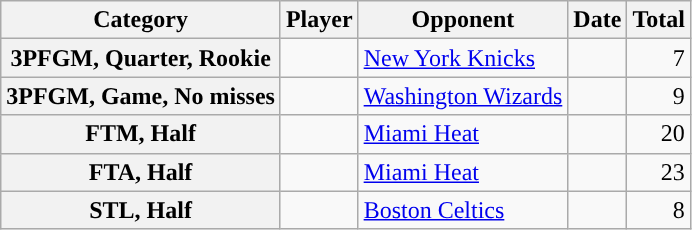<table class="wikitable sortable">
<tr>
<th scope="col">Category</th>
<th scope="col">Player</th>
<th scope="col">Opponent</th>
<th scope="col">Date</th>
<th scope="col">Total</th>
</tr>
<tr>
<th scope="row">3PFGM, Quarter, Rookie</th>
<td></td>
<td><a href='#'>New York Knicks</a></td>
<td style="text-align:right"></td>
<td style="text-align:right">7</td>
</tr>
<tr>
<th scope="row">3PFGM, Game, No misses</th>
<td></td>
<td><a href='#'>Washington Wizards</a></td>
<td style="text-align:right"></td>
<td style="text-align:right">9</td>
</tr>
<tr>
<th scope="row">FTM, Half</th>
<td></td>
<td><a href='#'>Miami Heat</a></td>
<td style="text-align:right"></td>
<td style="text-align:right">20</td>
</tr>
<tr>
<th scope="row">FTA, Half</th>
<td></td>
<td><a href='#'>Miami Heat</a></td>
<td style="text-align:right"></td>
<td style="text-align:right">23</td>
</tr>
<tr>
<th scope="row">STL, Half</th>
<td></td>
<td><a href='#'>Boston Celtics</a></td>
<td style="text-align:right"></td>
<td style="text-align:right">8</td>
</tr>
</table>
